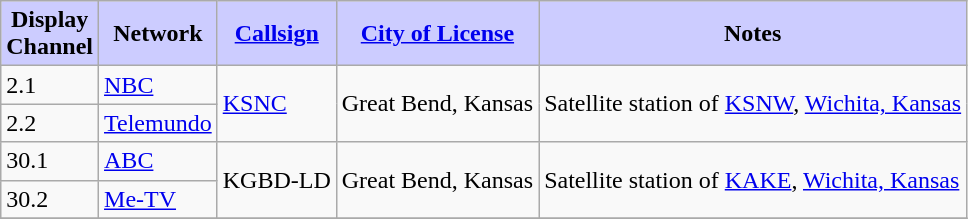<table class="wikitable" border="1">
<tr>
<th style="background:#ccccff;"><strong>Display<br>Channel</strong></th>
<th style="background:#ccccff;"><strong>Network</strong></th>
<th style="background:#ccccff;"><strong><a href='#'>Callsign</a></strong></th>
<th style="background:#ccccff;"><strong><a href='#'>City of License</a></strong></th>
<th style="background:#ccccff;"><strong>Notes</strong></th>
</tr>
<tr>
<td rowspan=1>2.1</td>
<td rowspan=1><a href='#'>NBC</a></td>
<td rowspan=2><a href='#'>KSNC</a></td>
<td rowspan=2>Great Bend, Kansas</td>
<td rowspan=2>Satellite station of <a href='#'>KSNW</a>, <a href='#'>Wichita, Kansas</a></td>
</tr>
<tr>
<td>2.2</td>
<td><a href='#'>Telemundo</a></td>
</tr>
<tr>
<td rowspan=1>30.1</td>
<td rowspan=1><a href='#'>ABC</a></td>
<td rowspan=2>KGBD-LD</td>
<td rowspan=2>Great Bend, Kansas</td>
<td rowspan=2>Satellite station of <a href='#'>KAKE</a>, <a href='#'>Wichita, Kansas</a></td>
</tr>
<tr>
<td>30.2</td>
<td><a href='#'>Me-TV</a></td>
</tr>
<tr>
</tr>
</table>
